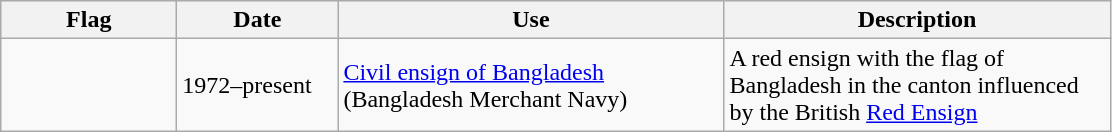<table class="wikitable">
<tr style="background:#efefef;">
<th style="width:110px;">Flag</th>
<th style="width:100px;">Date</th>
<th style="width:250px;">Use</th>
<th style="width:250px;">Description</th>
</tr>
<tr>
<td></td>
<td>1972–present</td>
<td><a href='#'>Civil ensign of Bangladesh</a> (Bangladesh Merchant Navy)</td>
<td>A red ensign with the flag of Bangladesh in the canton influenced by the British <a href='#'>Red Ensign</a></td>
</tr>
</table>
